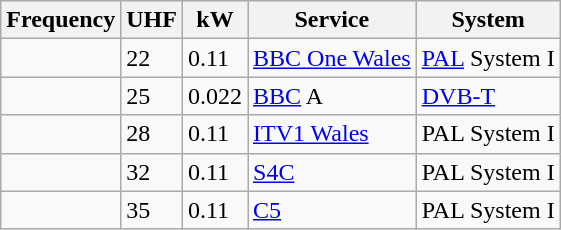<table class="wikitable sortable">
<tr>
<th>Frequency</th>
<th>UHF</th>
<th>kW</th>
<th>Service</th>
<th>System</th>
</tr>
<tr>
<td></td>
<td>22</td>
<td>0.11</td>
<td><a href='#'>BBC One Wales</a></td>
<td><a href='#'>PAL</a> System I</td>
</tr>
<tr>
<td></td>
<td>25</td>
<td>0.022</td>
<td><a href='#'>BBC</a> A</td>
<td><a href='#'>DVB-T</a></td>
</tr>
<tr>
<td></td>
<td>28</td>
<td>0.11</td>
<td><a href='#'>ITV1 Wales</a></td>
<td>PAL System I</td>
</tr>
<tr>
<td></td>
<td>32</td>
<td>0.11</td>
<td><a href='#'>S4C</a></td>
<td>PAL System I</td>
</tr>
<tr>
<td></td>
<td>35</td>
<td>0.11</td>
<td><a href='#'>C5</a></td>
<td>PAL System I</td>
</tr>
</table>
